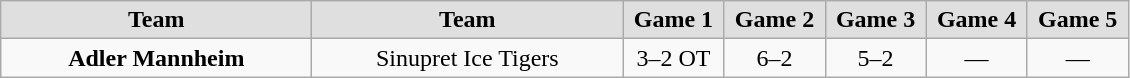<table class="wikitable">
<tr align="center">
<td width="200" bgcolor="#dfdfdf"><strong>Team</strong></td>
<td width="200" bgcolor="#dfdfdf"><strong>Team</strong></td>
<td width="60" bgcolor="#dfdfdf"><strong>Game 1</strong></td>
<td width="60" bgcolor="#dfdfdf"><strong>Game 2</strong></td>
<td width="60" bgcolor="#dfdfdf"><strong>Game 3</strong></td>
<td width="60" bgcolor="#dfdfdf"><strong>Game 4</strong></td>
<td width="60" bgcolor="#dfdfdf"><strong>Game 5</strong></td>
</tr>
<tr align="center">
<td><strong>Adler Mannheim</strong></td>
<td>Sinupret Ice Tigers</td>
<td>3–2 OT</td>
<td>6–2</td>
<td>5–2</td>
<td>—</td>
<td>—</td>
</tr>
</table>
